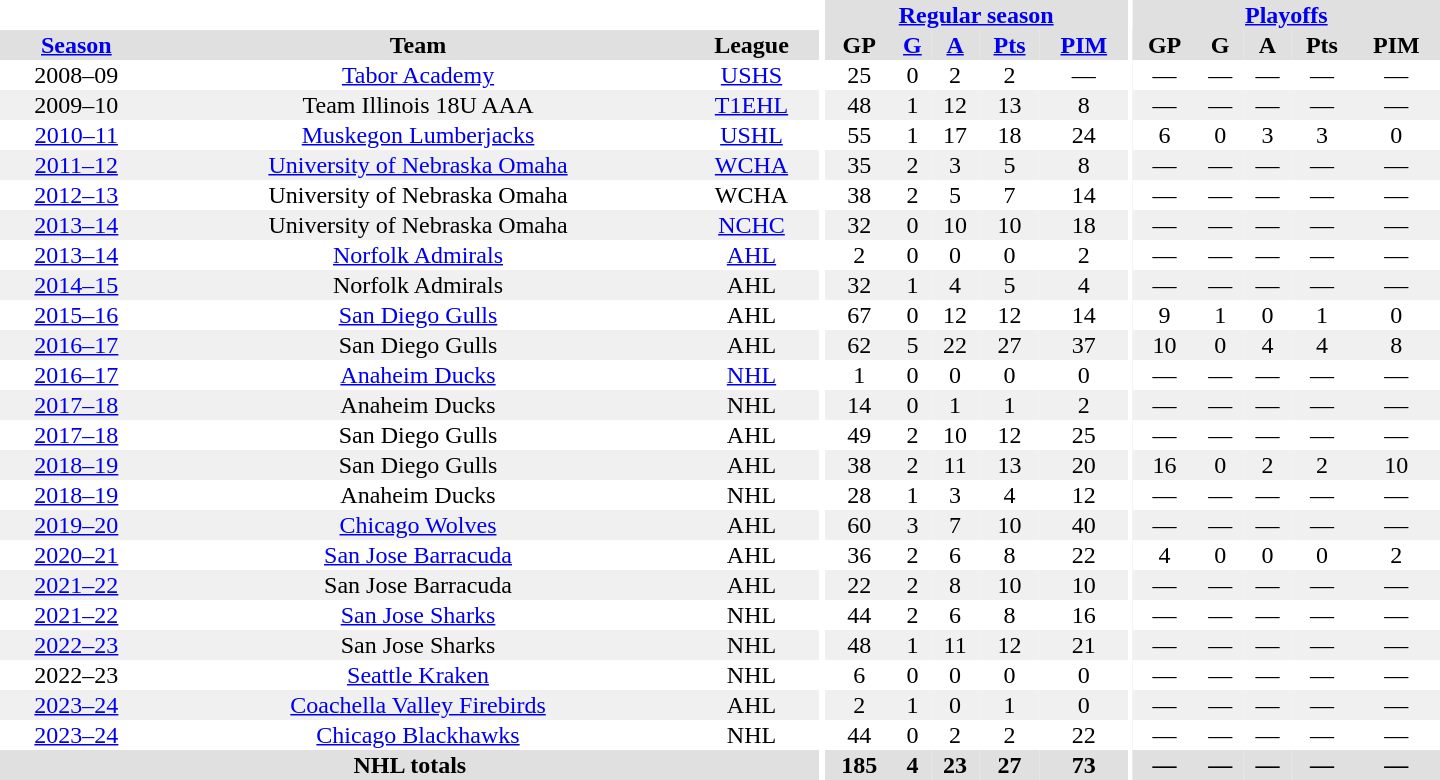<table border="0" cellpadding="1" cellspacing="0" style="text-align:center; width:60em">
<tr bgcolor="#e0e0e0">
<th colspan="3" bgcolor="#ffffff"></th>
<th rowspan="99" bgcolor="#ffffff"></th>
<th colspan="5"><a href='#'>Regular season</a></th>
<th rowspan="99" bgcolor="#ffffff"></th>
<th colspan="5"><a href='#'>Playoffs</a></th>
</tr>
<tr bgcolor="#e0e0e0">
<th><a href='#'>Season</a></th>
<th>Team</th>
<th>League</th>
<th>GP</th>
<th><a href='#'>G</a></th>
<th><a href='#'>A</a></th>
<th><a href='#'>Pts</a></th>
<th><a href='#'>PIM</a></th>
<th>GP</th>
<th>G</th>
<th>A</th>
<th>Pts</th>
<th>PIM</th>
</tr>
<tr>
<td>2008–09</td>
<td><a href='#'>Tabor Academy</a></td>
<td><a href='#'>USHS</a></td>
<td>25</td>
<td>0</td>
<td>2</td>
<td>2</td>
<td>—</td>
<td>—</td>
<td>—</td>
<td>—</td>
<td>—</td>
<td>—</td>
</tr>
<tr bgcolor="#f0f0f0">
<td>2009–10</td>
<td>Team Illinois 18U AAA</td>
<td><a href='#'>T1EHL</a></td>
<td>48</td>
<td>1</td>
<td>12</td>
<td>13</td>
<td>8</td>
<td>—</td>
<td>—</td>
<td>—</td>
<td>—</td>
<td>—</td>
</tr>
<tr>
<td><a href='#'>2010–11</a></td>
<td><a href='#'>Muskegon Lumberjacks</a></td>
<td><a href='#'>USHL</a></td>
<td>55</td>
<td>1</td>
<td>17</td>
<td>18</td>
<td>24</td>
<td>6</td>
<td>0</td>
<td>3</td>
<td>3</td>
<td>0</td>
</tr>
<tr bgcolor="#f0f0f0">
<td><a href='#'>2011–12</a></td>
<td><a href='#'>University of Nebraska Omaha</a></td>
<td><a href='#'>WCHA</a></td>
<td>35</td>
<td>2</td>
<td>3</td>
<td>5</td>
<td>8</td>
<td>—</td>
<td>—</td>
<td>—</td>
<td>—</td>
<td>—</td>
</tr>
<tr>
<td><a href='#'>2012–13</a></td>
<td>University of Nebraska Omaha</td>
<td>WCHA</td>
<td>38</td>
<td>2</td>
<td>5</td>
<td>7</td>
<td>14</td>
<td>—</td>
<td>—</td>
<td>—</td>
<td>—</td>
<td>—</td>
</tr>
<tr bgcolor="#f0f0f0">
<td><a href='#'>2013–14</a></td>
<td>University of Nebraska Omaha</td>
<td><a href='#'>NCHC</a></td>
<td>32</td>
<td>0</td>
<td>10</td>
<td>10</td>
<td>18</td>
<td>—</td>
<td>—</td>
<td>—</td>
<td>—</td>
<td>—</td>
</tr>
<tr>
<td><a href='#'>2013–14</a></td>
<td><a href='#'>Norfolk Admirals</a></td>
<td><a href='#'>AHL</a></td>
<td>2</td>
<td>0</td>
<td>0</td>
<td>0</td>
<td>2</td>
<td>—</td>
<td>—</td>
<td>—</td>
<td>—</td>
<td>—</td>
</tr>
<tr bgcolor="#f0f0f0">
<td><a href='#'>2014–15</a></td>
<td>Norfolk Admirals</td>
<td>AHL</td>
<td>32</td>
<td>1</td>
<td>4</td>
<td>5</td>
<td>4</td>
<td>—</td>
<td>—</td>
<td>—</td>
<td>—</td>
<td>—</td>
</tr>
<tr>
<td><a href='#'>2015–16</a></td>
<td><a href='#'>San Diego Gulls</a></td>
<td>AHL</td>
<td>67</td>
<td>0</td>
<td>12</td>
<td>12</td>
<td>14</td>
<td>9</td>
<td>1</td>
<td>0</td>
<td>1</td>
<td>0</td>
</tr>
<tr bgcolor="#f0f0f0">
<td><a href='#'>2016–17</a></td>
<td>San Diego Gulls</td>
<td>AHL</td>
<td>62</td>
<td>5</td>
<td>22</td>
<td>27</td>
<td>37</td>
<td>10</td>
<td>0</td>
<td>4</td>
<td>4</td>
<td>8</td>
</tr>
<tr>
<td><a href='#'>2016–17</a></td>
<td><a href='#'>Anaheim Ducks</a></td>
<td><a href='#'>NHL</a></td>
<td>1</td>
<td>0</td>
<td>0</td>
<td>0</td>
<td>0</td>
<td>—</td>
<td>—</td>
<td>—</td>
<td>—</td>
<td>—</td>
</tr>
<tr bgcolor="#f0f0f0">
<td><a href='#'>2017–18</a></td>
<td>Anaheim Ducks</td>
<td>NHL</td>
<td>14</td>
<td>0</td>
<td>1</td>
<td>1</td>
<td>2</td>
<td>—</td>
<td>—</td>
<td>—</td>
<td>—</td>
<td>—</td>
</tr>
<tr>
<td><a href='#'>2017–18</a></td>
<td>San Diego Gulls</td>
<td>AHL</td>
<td>49</td>
<td>2</td>
<td>10</td>
<td>12</td>
<td>25</td>
<td>—</td>
<td>—</td>
<td>—</td>
<td>—</td>
<td>—</td>
</tr>
<tr bgcolor="#f0f0f0">
<td><a href='#'>2018–19</a></td>
<td>San Diego Gulls</td>
<td>AHL</td>
<td>38</td>
<td>2</td>
<td>11</td>
<td>13</td>
<td>20</td>
<td>16</td>
<td>0</td>
<td>2</td>
<td>2</td>
<td>10</td>
</tr>
<tr>
<td><a href='#'>2018–19</a></td>
<td>Anaheim Ducks</td>
<td>NHL</td>
<td>28</td>
<td>1</td>
<td>3</td>
<td>4</td>
<td>12</td>
<td>—</td>
<td>—</td>
<td>—</td>
<td>—</td>
<td>—</td>
</tr>
<tr bgcolor="#f0f0f0">
<td><a href='#'>2019–20</a></td>
<td><a href='#'>Chicago Wolves</a></td>
<td>AHL</td>
<td>60</td>
<td>3</td>
<td>7</td>
<td>10</td>
<td>40</td>
<td>—</td>
<td>—</td>
<td>—</td>
<td>—</td>
<td>—</td>
</tr>
<tr>
<td><a href='#'>2020–21</a></td>
<td><a href='#'>San Jose Barracuda</a></td>
<td>AHL</td>
<td>36</td>
<td>2</td>
<td>6</td>
<td>8</td>
<td>22</td>
<td>4</td>
<td>0</td>
<td>0</td>
<td>0</td>
<td>2</td>
</tr>
<tr bgcolor="#f0f0f0">
<td><a href='#'>2021–22</a></td>
<td>San Jose Barracuda</td>
<td>AHL</td>
<td>22</td>
<td>2</td>
<td>8</td>
<td>10</td>
<td>10</td>
<td>—</td>
<td>—</td>
<td>—</td>
<td>—</td>
<td>—</td>
</tr>
<tr>
<td><a href='#'>2021–22</a></td>
<td><a href='#'>San Jose Sharks</a></td>
<td>NHL</td>
<td>44</td>
<td>2</td>
<td>6</td>
<td>8</td>
<td>16</td>
<td>—</td>
<td>—</td>
<td>—</td>
<td>—</td>
<td>—</td>
</tr>
<tr bgcolor="#f0f0f0">
<td><a href='#'>2022–23</a></td>
<td>San Jose Sharks</td>
<td>NHL</td>
<td>48</td>
<td>1</td>
<td>11</td>
<td>12</td>
<td>21</td>
<td>—</td>
<td>—</td>
<td>—</td>
<td>—</td>
<td>—</td>
</tr>
<tr>
<td>2022–23</td>
<td><a href='#'>Seattle Kraken</a></td>
<td>NHL</td>
<td>6</td>
<td>0</td>
<td>0</td>
<td>0</td>
<td>0</td>
<td>—</td>
<td>—</td>
<td>—</td>
<td>—</td>
<td>—</td>
</tr>
<tr bgcolor="#f0f0f0">
<td><a href='#'>2023–24</a></td>
<td><a href='#'>Coachella Valley Firebirds</a></td>
<td>AHL</td>
<td>2</td>
<td>1</td>
<td>0</td>
<td>1</td>
<td>0</td>
<td>—</td>
<td>—</td>
<td>—</td>
<td>—</td>
<td>—</td>
</tr>
<tr>
<td><a href='#'>2023–24</a></td>
<td><a href='#'>Chicago Blackhawks</a></td>
<td>NHL</td>
<td>44</td>
<td>0</td>
<td>2</td>
<td>2</td>
<td>22</td>
<td>—</td>
<td>—</td>
<td>—</td>
<td>—</td>
<td>—</td>
</tr>
<tr bgcolor="#e0e0e0">
<th colspan="3">NHL totals</th>
<th>185</th>
<th>4</th>
<th>23</th>
<th>27</th>
<th>73</th>
<th>—</th>
<th>—</th>
<th>—</th>
<th>—</th>
<th>—</th>
</tr>
</table>
